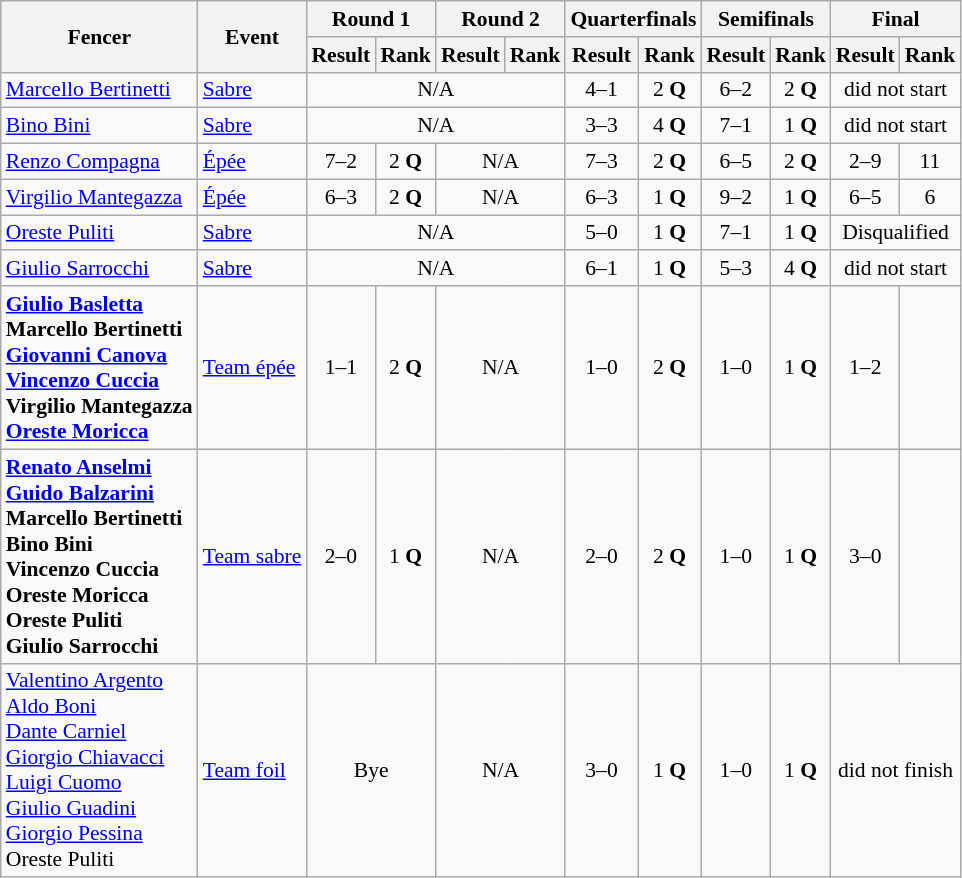<table class=wikitable style="font-size:90%">
<tr>
<th rowspan=2>Fencer</th>
<th rowspan=2>Event</th>
<th colspan=2>Round 1</th>
<th colspan=2>Round 2</th>
<th colspan=2>Quarterfinals</th>
<th colspan=2>Semifinals</th>
<th colspan=2>Final</th>
</tr>
<tr>
<th>Result</th>
<th>Rank</th>
<th>Result</th>
<th>Rank</th>
<th>Result</th>
<th>Rank</th>
<th>Result</th>
<th>Rank</th>
<th>Result</th>
<th>Rank</th>
</tr>
<tr>
<td><a href='#'>Marcello Bertinetti</a></td>
<td><a href='#'>Sabre</a></td>
<td align=center colspan=4>N/A</td>
<td align=center>4–1</td>
<td align=center>2 <strong>Q</strong></td>
<td align=center>6–2</td>
<td align=center>2 <strong>Q</strong></td>
<td align=center colspan=2>did not start</td>
</tr>
<tr>
<td><a href='#'>Bino Bini</a></td>
<td><a href='#'>Sabre</a></td>
<td align=center colspan=4>N/A</td>
<td align=center>3–3</td>
<td align=center>4 <strong>Q</strong></td>
<td align=center>7–1</td>
<td align=center>1 <strong>Q</strong></td>
<td align=center colspan=2>did not start</td>
</tr>
<tr>
<td><a href='#'>Renzo Compagna</a></td>
<td><a href='#'>Épée</a></td>
<td align=center>7–2</td>
<td align=center>2 <strong>Q</strong></td>
<td align=center colspan=2>N/A</td>
<td align=center>7–3</td>
<td align=center>2 <strong>Q</strong></td>
<td align=center>6–5</td>
<td align=center>2 <strong>Q</strong></td>
<td align=center>2–9</td>
<td align=center>11</td>
</tr>
<tr>
<td><a href='#'>Virgilio Mantegazza</a></td>
<td><a href='#'>Épée</a></td>
<td align=center>6–3</td>
<td align=center>2 <strong>Q</strong></td>
<td align=center colspan=2>N/A</td>
<td align=center>6–3</td>
<td align=center>1 <strong>Q</strong></td>
<td align=center>9–2</td>
<td align=center>1 <strong>Q</strong></td>
<td align=center>6–5</td>
<td align=center>6</td>
</tr>
<tr>
<td><a href='#'>Oreste Puliti</a></td>
<td><a href='#'>Sabre</a></td>
<td align=center colspan=4>N/A</td>
<td align=center>5–0</td>
<td align=center>1 <strong>Q</strong></td>
<td align=center>7–1</td>
<td align=center>1 <strong>Q</strong></td>
<td align=center colspan=2>Disqualified</td>
</tr>
<tr>
<td><a href='#'>Giulio Sarrocchi</a></td>
<td><a href='#'>Sabre</a></td>
<td align=center colspan=4>N/A</td>
<td align=center>6–1</td>
<td align=center>1 <strong>Q</strong></td>
<td align=center>5–3</td>
<td align=center>4 <strong>Q</strong></td>
<td align=center colspan=2>did not start</td>
</tr>
<tr>
<td><strong><a href='#'>Giulio Basletta</a> <br> Marcello Bertinetti <br> <a href='#'>Giovanni Canova</a> <br> <a href='#'>Vincenzo Cuccia</a> <br> Virgilio Mantegazza <br> <a href='#'>Oreste Moricca</a></strong></td>
<td><a href='#'>Team épée</a></td>
<td align=center>1–1</td>
<td align=center>2 <strong>Q</strong></td>
<td align=center colspan=2>N/A</td>
<td align=center>1–0</td>
<td align=center>2 <strong>Q</strong></td>
<td align=center>1–0</td>
<td align=center>1 <strong>Q</strong></td>
<td align=center>1–2</td>
<td align=center></td>
</tr>
<tr>
<td><strong><a href='#'>Renato Anselmi</a> <br> <a href='#'>Guido Balzarini</a> <br> Marcello Bertinetti <br> Bino Bini <br> Vincenzo Cuccia <br> Oreste Moricca <br> Oreste Puliti <br> Giulio Sarrocchi</strong></td>
<td><a href='#'>Team sabre</a></td>
<td align=center>2–0</td>
<td align=center>1 <strong>Q</strong></td>
<td align=center colspan=2>N/A</td>
<td align=center>2–0</td>
<td align=center>2 <strong>Q</strong></td>
<td align=center>1–0</td>
<td align=center>1 <strong>Q</strong></td>
<td align=center>3–0</td>
<td align=center></td>
</tr>
<tr>
<td><a href='#'>Valentino Argento</a> <br> <a href='#'>Aldo Boni</a> <br> <a href='#'>Dante Carniel</a> <br> <a href='#'>Giorgio Chiavacci</a> <br> <a href='#'>Luigi Cuomo</a> <br> <a href='#'>Giulio Guadini</a> <br> <a href='#'>Giorgio Pessina</a> <br> Oreste Puliti</td>
<td><a href='#'>Team foil</a></td>
<td align=center colspan=2>Bye</td>
<td align=center colspan=2>N/A</td>
<td align=center>3–0</td>
<td align=center>1 <strong>Q</strong></td>
<td align=center>1–0</td>
<td align=center>1 <strong>Q</strong></td>
<td align=center colspan=2>did not finish</td>
</tr>
</table>
